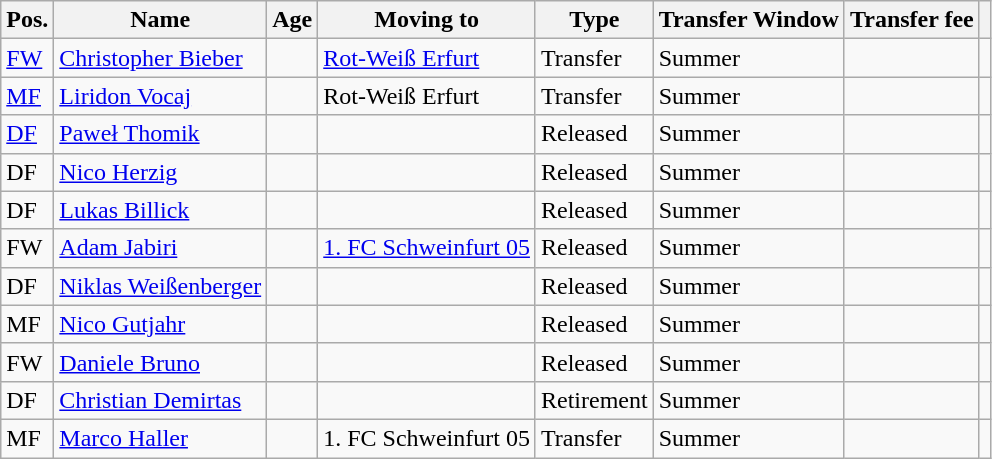<table class="wikitable">
<tr>
<th>Pos.</th>
<th>Name</th>
<th>Age</th>
<th>Moving to</th>
<th>Type</th>
<th>Transfer Window</th>
<th>Transfer fee</th>
<th></th>
</tr>
<tr>
<td><a href='#'>FW</a></td>
<td> <a href='#'>Christopher Bieber</a></td>
<td></td>
<td><a href='#'>Rot-Weiß Erfurt</a></td>
<td>Transfer</td>
<td>Summer</td>
<td></td>
<td></td>
</tr>
<tr>
<td><a href='#'>MF</a></td>
<td> <a href='#'>Liridon Vocaj</a></td>
<td></td>
<td>Rot-Weiß Erfurt</td>
<td>Transfer</td>
<td>Summer</td>
<td></td>
<td></td>
</tr>
<tr>
<td><a href='#'>DF</a></td>
<td> <a href='#'>Paweł Thomik</a></td>
<td></td>
<td></td>
<td>Released</td>
<td>Summer</td>
<td></td>
<td></td>
</tr>
<tr>
<td>DF</td>
<td> <a href='#'>Nico Herzig</a></td>
<td></td>
<td></td>
<td>Released</td>
<td>Summer</td>
<td></td>
<td></td>
</tr>
<tr>
<td>DF</td>
<td> <a href='#'>Lukas Billick</a></td>
<td></td>
<td></td>
<td>Released</td>
<td>Summer</td>
<td></td>
<td></td>
</tr>
<tr>
<td>FW</td>
<td> <a href='#'>Adam Jabiri</a></td>
<td></td>
<td><a href='#'>1. FC Schweinfurt 05</a></td>
<td>Released</td>
<td>Summer</td>
<td></td>
<td></td>
</tr>
<tr>
<td>DF</td>
<td> <a href='#'>Niklas Weißenberger</a></td>
<td></td>
<td></td>
<td>Released</td>
<td>Summer</td>
<td></td>
<td></td>
</tr>
<tr>
<td>MF</td>
<td> <a href='#'>Nico Gutjahr</a></td>
<td></td>
<td></td>
<td>Released</td>
<td>Summer</td>
<td></td>
<td></td>
</tr>
<tr>
<td>FW</td>
<td> <a href='#'>Daniele Bruno</a></td>
<td></td>
<td></td>
<td>Released</td>
<td>Summer</td>
<td></td>
<td></td>
</tr>
<tr>
<td>DF</td>
<td> <a href='#'>Christian Demirtas</a></td>
<td></td>
<td></td>
<td>Retirement</td>
<td>Summer</td>
<td></td>
<td></td>
</tr>
<tr>
<td>MF</td>
<td> <a href='#'>Marco Haller</a></td>
<td></td>
<td>1. FC Schweinfurt 05</td>
<td>Transfer</td>
<td>Summer</td>
<td></td>
<td></td>
</tr>
</table>
